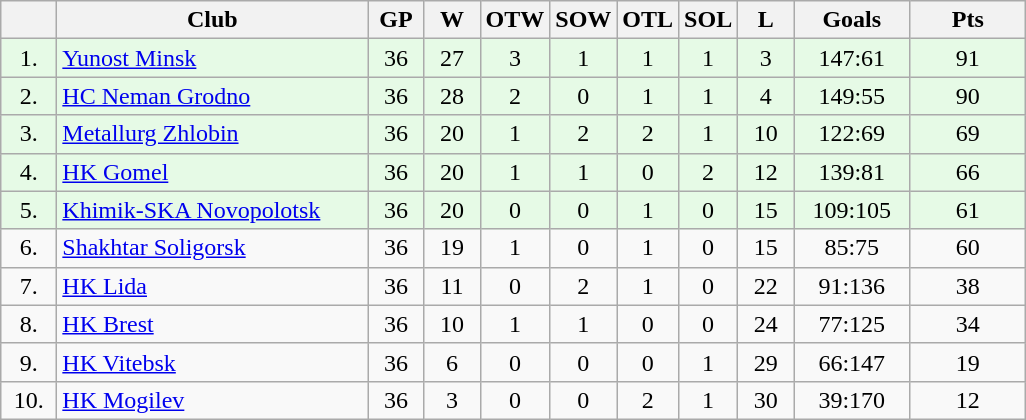<table class="wikitable" style="text-align: center">
<tr>
<th width="30"></th>
<th width="200">Club</th>
<th width="30">GP</th>
<th width="30">W</th>
<th width="30">OTW</th>
<th width="30">SOW</th>
<th width="30">OTL</th>
<th width="30">SOL</th>
<th width="30">L</th>
<th width="70">Goals</th>
<th width="70">Pts</th>
</tr>
<tr bgcolor="#e6fae6">
<td>1.</td>
<td align="left"> <a href='#'>Yunost Minsk</a></td>
<td>36</td>
<td>27</td>
<td>3</td>
<td>1</td>
<td>1</td>
<td>1</td>
<td>3</td>
<td>147:61</td>
<td>91</td>
</tr>
<tr bgcolor="#e6fae6">
<td>2.</td>
<td align="left"> <a href='#'>HC Neman Grodno</a></td>
<td>36</td>
<td>28</td>
<td>2</td>
<td>0</td>
<td>1</td>
<td>1</td>
<td>4</td>
<td>149:55</td>
<td>90</td>
</tr>
<tr bgcolor="#e6fae6">
<td>3.</td>
<td align="left"> <a href='#'>Metallurg Zhlobin</a></td>
<td>36</td>
<td>20</td>
<td>1</td>
<td>2</td>
<td>2</td>
<td>1</td>
<td>10</td>
<td>122:69</td>
<td>69</td>
</tr>
<tr bgcolor="#e6fae6">
<td>4.</td>
<td align="left"> <a href='#'>HK Gomel</a></td>
<td>36</td>
<td>20</td>
<td>1</td>
<td>1</td>
<td>0</td>
<td>2</td>
<td>12</td>
<td>139:81</td>
<td>66</td>
</tr>
<tr bgcolor="#e6fae6">
<td>5.</td>
<td align="left"> <a href='#'>Khimik-SKA Novopolotsk</a></td>
<td>36</td>
<td>20</td>
<td>0</td>
<td>0</td>
<td>1</td>
<td>0</td>
<td>15</td>
<td>109:105</td>
<td>61</td>
</tr>
<tr>
<td>6.</td>
<td align="left"> <a href='#'>Shakhtar Soligorsk</a></td>
<td>36</td>
<td>19</td>
<td>1</td>
<td>0</td>
<td>1</td>
<td>0</td>
<td>15</td>
<td>85:75</td>
<td>60</td>
</tr>
<tr>
<td>7.</td>
<td align="left"> <a href='#'>HK Lida</a></td>
<td>36</td>
<td>11</td>
<td>0</td>
<td>2</td>
<td>1</td>
<td>0</td>
<td>22</td>
<td>91:136</td>
<td>38</td>
</tr>
<tr>
<td>8.</td>
<td align="left"> <a href='#'>HK Brest</a></td>
<td>36</td>
<td>10</td>
<td>1</td>
<td>1</td>
<td>0</td>
<td>0</td>
<td>24</td>
<td>77:125</td>
<td>34</td>
</tr>
<tr>
<td>9.</td>
<td align="left"> <a href='#'>HK Vitebsk</a></td>
<td>36</td>
<td>6</td>
<td>0</td>
<td>0</td>
<td>0</td>
<td>1</td>
<td>29</td>
<td>66:147</td>
<td>19</td>
</tr>
<tr>
<td>10.</td>
<td align="left"> <a href='#'>HK Mogilev</a></td>
<td>36</td>
<td>3</td>
<td>0</td>
<td>0</td>
<td>2</td>
<td>1</td>
<td>30</td>
<td>39:170</td>
<td>12</td>
</tr>
</table>
